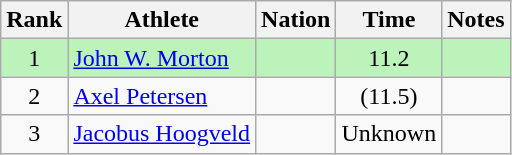<table class="wikitable sortable" style="text-align:center">
<tr>
<th>Rank</th>
<th>Athlete</th>
<th>Nation</th>
<th>Time</th>
<th>Notes</th>
</tr>
<tr style="background:#bbf3bb;">
<td>1</td>
<td align=left><a href='#'>John W. Morton</a></td>
<td align=left></td>
<td>11.2</td>
<td></td>
</tr>
<tr>
<td>2</td>
<td align=left><a href='#'>Axel Petersen</a></td>
<td align=left></td>
<td>(11.5)</td>
<td></td>
</tr>
<tr>
<td>3</td>
<td align=left><a href='#'>Jacobus Hoogveld</a></td>
<td align=left></td>
<td>Unknown</td>
<td></td>
</tr>
</table>
